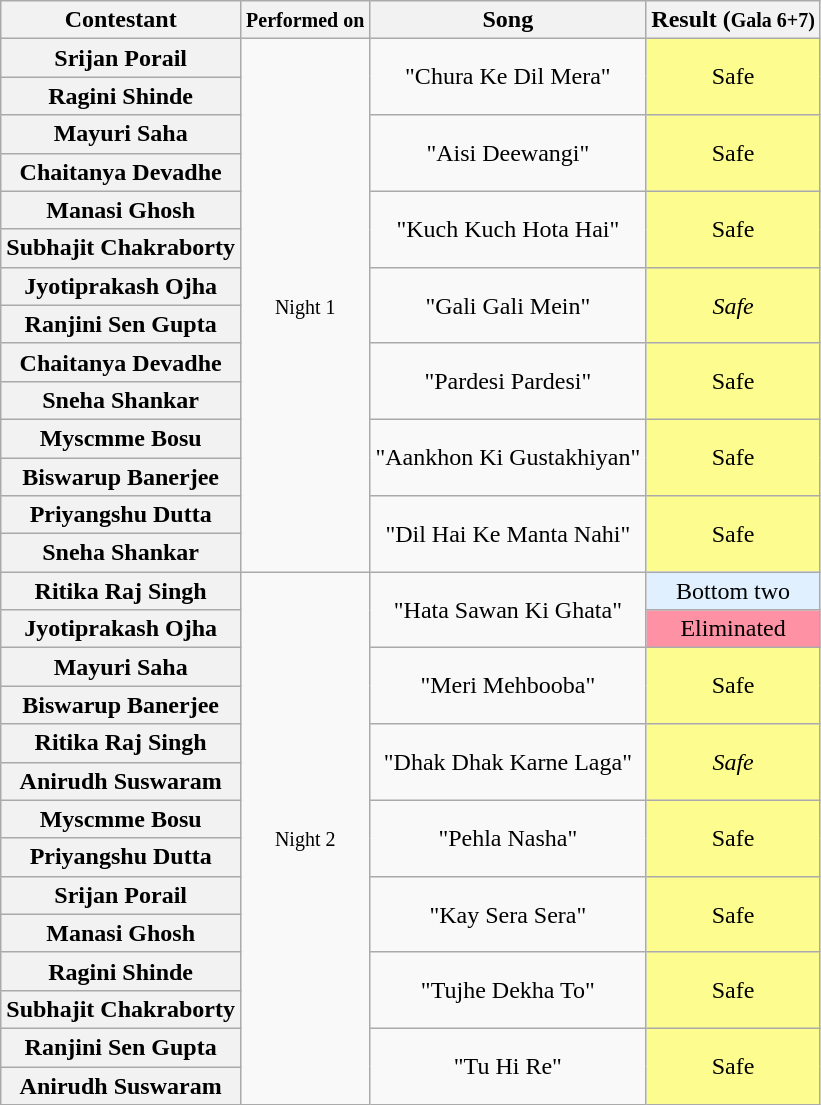<table class="wikitable unsortable" style="text-align:center;">
<tr>
<th scope="col">Contestant</th>
<th><small>Performed on</small></th>
<th scope="col">Song</th>
<th>Result (<small>Gala 6+7)</small></th>
</tr>
<tr>
<th>Srijan Porail</th>
<td rowspan="14"><small>Night 1</small></td>
<td rowspan="2">"Chura Ke Dil Mera"</td>
<td rowspan="2" style="background:#FDFC8F;">Safe</td>
</tr>
<tr>
<th>Ragini Shinde</th>
</tr>
<tr>
<th>Mayuri Saha</th>
<td rowspan="2">"Aisi Deewangi"</td>
<td rowspan="2" style="background:#FDFC8F;">Safe</td>
</tr>
<tr>
<th>Chaitanya Devadhe</th>
</tr>
<tr>
<th>Manasi Ghosh</th>
<td rowspan="2">"Kuch Kuch Hota Hai"</td>
<td rowspan="2" style="background:#FDFC8F;">Safe</td>
</tr>
<tr>
<th>Subhajit Chakraborty</th>
</tr>
<tr>
<th>Jyotiprakash Ojha</th>
<td rowspan="2">"Gali Gali Mein"</td>
<td rowspan="2" style="background:#FDFC8F;"><em>Safe</em></td>
</tr>
<tr>
<th>Ranjini Sen Gupta</th>
</tr>
<tr>
<th>Chaitanya Devadhe</th>
<td rowspan="2">"Pardesi Pardesi"</td>
<td rowspan="2" style="background:#FDFC8F;">Safe</td>
</tr>
<tr>
<th>Sneha Shankar</th>
</tr>
<tr>
<th>Myscmme Bosu</th>
<td rowspan="2">"Aankhon Ki Gustakhiyan"</td>
<td rowspan="2" style="background:#FDFC8F;">Safe</td>
</tr>
<tr>
<th>Biswarup Banerjee</th>
</tr>
<tr>
<th>Priyangshu Dutta</th>
<td rowspan="2">"Dil Hai Ke Manta Nahi"</td>
<td rowspan="2" style="background:#FDFC8F;">Safe</td>
</tr>
<tr>
<th>Sneha Shankar</th>
</tr>
<tr>
<th>Ritika Raj Singh</th>
<td rowspan="14"><small>Night 2</small></td>
<td rowspan="2">"Hata Sawan Ki Ghata"</td>
<td style="background:#e0f0ff;">Bottom two</td>
</tr>
<tr>
<th>Jyotiprakash Ojha</th>
<td style="background:#FF91A4;">Eliminated</td>
</tr>
<tr>
<th>Mayuri Saha</th>
<td rowspan="2">"Meri Mehbooba"</td>
<td rowspan="2" style="background:#FDFC8F;">Safe</td>
</tr>
<tr>
<th>Biswarup Banerjee</th>
</tr>
<tr>
<th>Ritika Raj Singh</th>
<td rowspan="2">"Dhak Dhak Karne Laga"</td>
<td rowspan="2" style="background:#FDFC8F;"><em>Safe</em></td>
</tr>
<tr>
<th>Anirudh Suswaram</th>
</tr>
<tr>
<th>Myscmme Bosu</th>
<td rowspan="2">"Pehla Nasha"</td>
<td rowspan="2" style="background:#FDFC8F;">Safe</td>
</tr>
<tr>
<th>Priyangshu Dutta</th>
</tr>
<tr>
<th>Srijan Porail</th>
<td rowspan="2">"Kay Sera Sera"</td>
<td rowspan="2" style="background:#FDFC8F;">Safe</td>
</tr>
<tr>
<th>Manasi Ghosh</th>
</tr>
<tr>
<th>Ragini Shinde</th>
<td rowspan="2">"Tujhe Dekha To"</td>
<td rowspan="2" style="background:#FDFC8F;">Safe</td>
</tr>
<tr>
<th>Subhajit Chakraborty</th>
</tr>
<tr>
<th>Ranjini Sen Gupta</th>
<td rowspan="2">"Tu Hi Re"</td>
<td rowspan="2" style="background:#FDFC8F;">Safe</td>
</tr>
<tr>
<th>Anirudh Suswaram</th>
</tr>
</table>
